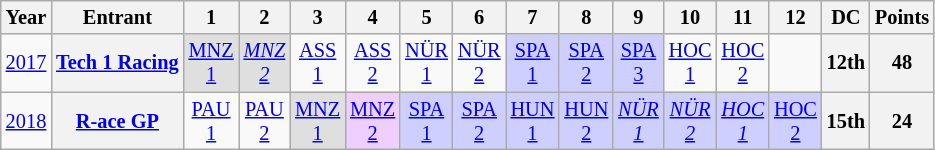<table class="wikitable" style="text-align:center; font-size:85%">
<tr>
<th>Year</th>
<th>Entrant</th>
<th>1</th>
<th>2</th>
<th>3</th>
<th>4</th>
<th>5</th>
<th>6</th>
<th>7</th>
<th>8</th>
<th>9</th>
<th>10</th>
<th>11</th>
<th>12</th>
<th>DC</th>
<th>Points</th>
</tr>
<tr>
<td><a href='#'>2017</a></td>
<th nowrap><a href='#'>Tech 1 Racing</a></th>
<td style="background:#dfdfdf;"><a href='#'>MNZ<br>1</a><br></td>
<td style="background:#dfdfdf;"><em><a href='#'>MNZ<br>2</a></em><br></td>
<td><a href='#'>ASS<br>1</a></td>
<td><a href='#'>ASS<br>2</a></td>
<td><a href='#'>NÜR<br>1</a></td>
<td><a href='#'>NÜR<br>2</a></td>
<td style="background:#cfcfff;"><a href='#'>SPA<br>1</a><br></td>
<td style="background:#cfcfff;"><a href='#'>SPA<br>2</a><br></td>
<td style="background:#cfcfff;"><a href='#'>SPA<br>3</a><br></td>
<td><a href='#'>HOC<br>1</a></td>
<td><a href='#'>HOC<br>2</a></td>
<td></td>
<th>12th</th>
<th>48</th>
</tr>
<tr>
<td><a href='#'>2018</a></td>
<th><a href='#'>R-ace GP</a></th>
<td><a href='#'>PAU<br>1</a></td>
<td><a href='#'>PAU<br>2</a></td>
<td style="background:#dfdfdf;"><a href='#'>MNZ<br>1</a><br></td>
<td style="background:#efcfff;"><a href='#'>MNZ<br>2</a><br></td>
<td style="background:#cfcfff;"><a href='#'>SPA<br>1</a><br></td>
<td style="background:#cfcfff;"><a href='#'>SPA<br>2</a><br></td>
<td style="background:#cfcfff;"><a href='#'>HUN<br>1</a><br></td>
<td style="background:#cfcfff;"><a href='#'>HUN<br>2</a><br></td>
<td style="background:#cfcfff;"><em><a href='#'>NÜR<br>1</a></em><br></td>
<td style="background:#cfcfff;"><em><a href='#'>NÜR<br>2</a></em><br></td>
<td style="background:#cfcfff;"><em><a href='#'>HOC<br>1</a></em><br></td>
<td style="background:#cfcfff;"><a href='#'>HOC<br>2</a><br></td>
<th>15th</th>
<th>24</th>
</tr>
</table>
